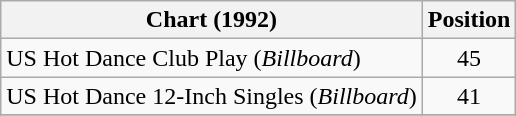<table class="wikitable sortable">
<tr>
<th>Chart (1992)</th>
<th>Position</th>
</tr>
<tr>
<td>US Hot Dance Club Play (<em>Billboard</em>)</td>
<td align="center">45</td>
</tr>
<tr>
<td>US Hot Dance 12-Inch Singles (<em>Billboard</em>)</td>
<td align="center">41</td>
</tr>
<tr>
</tr>
</table>
